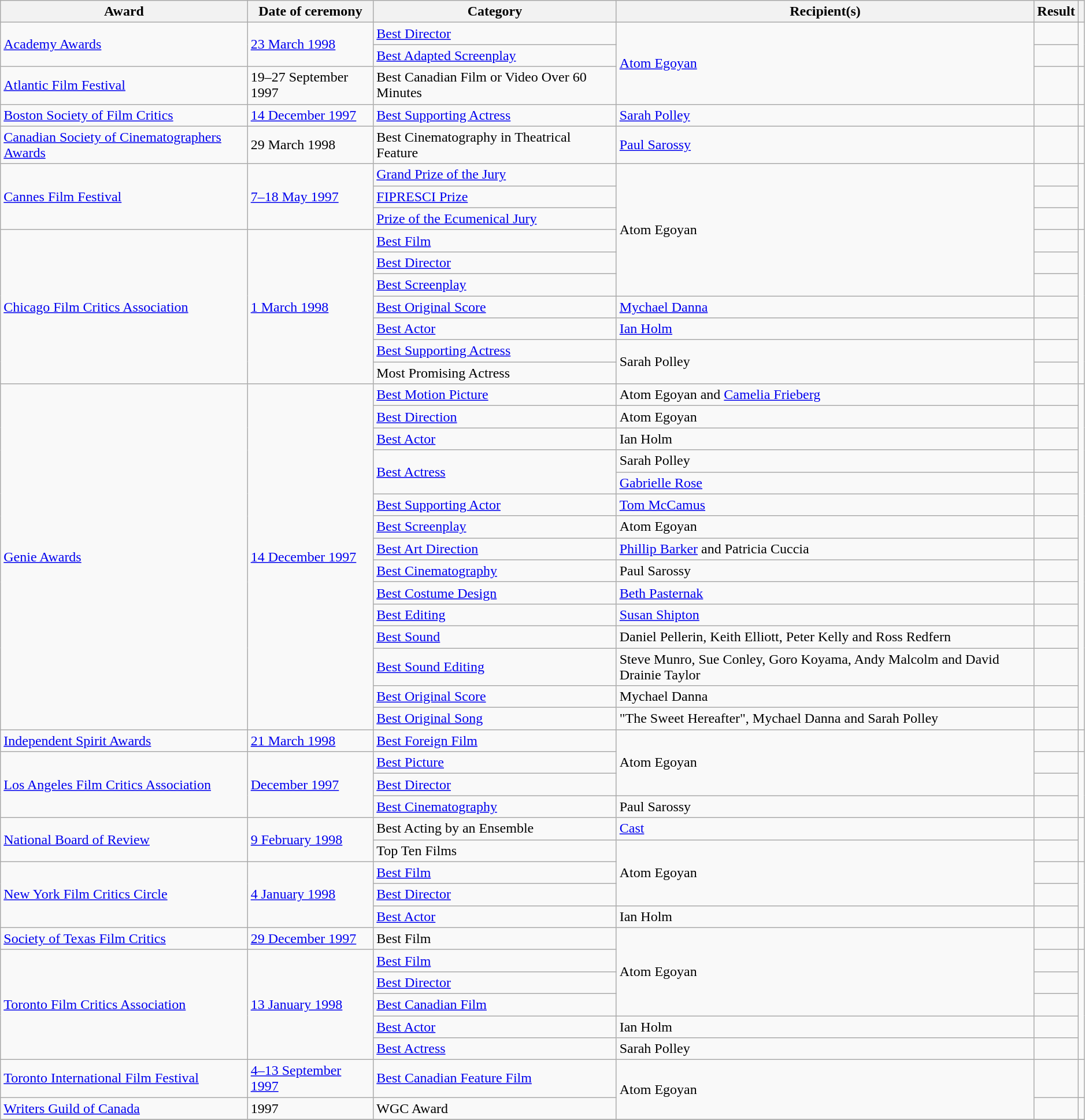<table class="wikitable sortable" style="width: 99%;">
<tr>
<th scope="col">Award</th>
<th scope="col">Date of ceremony</th>
<th scope="col">Category</th>
<th scope="col">Recipient(s)</th>
<th scope="col">Result</th>
<th scope="col" class="unsortable"></th>
</tr>
<tr>
<td rowspan="2"><a href='#'>Academy Awards</a></td>
<td rowspan="2"><a href='#'>23 March 1998</a></td>
<td><a href='#'>Best Director</a></td>
<td rowspan="3"><a href='#'>Atom Egoyan</a></td>
<td></td>
<td rowspan="2"></td>
</tr>
<tr>
<td><a href='#'>Best Adapted Screenplay</a></td>
<td></td>
</tr>
<tr>
<td rowspan="1"><a href='#'>Atlantic Film Festival</a></td>
<td>19–27 September 1997</td>
<td>Best Canadian Film or Video Over 60 Minutes</td>
<td></td>
<td rowspan="1"></td>
</tr>
<tr>
<td rowspan="1"><a href='#'>Boston Society of Film Critics</a></td>
<td rowspan="1"><a href='#'>14 December 1997</a></td>
<td><a href='#'>Best Supporting Actress</a></td>
<td><a href='#'>Sarah Polley</a></td>
<td></td>
<td rowspan="1"></td>
</tr>
<tr>
<td rowspan="1"><a href='#'>Canadian Society of Cinematographers Awards</a></td>
<td>29 March 1998</td>
<td>Best Cinematography in Theatrical Feature</td>
<td><a href='#'>Paul Sarossy</a></td>
<td></td>
<td rowspan="1"></td>
</tr>
<tr>
<td rowspan="3"><a href='#'>Cannes Film Festival</a></td>
<td rowspan="3"><a href='#'>7–18 May 1997</a></td>
<td><a href='#'>Grand Prize of the Jury</a></td>
<td rowspan="6">Atom Egoyan</td>
<td></td>
<td rowspan="3"></td>
</tr>
<tr>
<td><a href='#'>FIPRESCI Prize</a></td>
<td></td>
</tr>
<tr>
<td><a href='#'>Prize of the Ecumenical Jury</a></td>
<td></td>
</tr>
<tr>
<td rowspan="7"><a href='#'>Chicago Film Critics Association</a></td>
<td rowspan="7"><a href='#'>1 March 1998</a></td>
<td><a href='#'>Best Film</a></td>
<td></td>
<td rowspan="7"></td>
</tr>
<tr>
<td><a href='#'>Best Director</a></td>
<td></td>
</tr>
<tr>
<td><a href='#'>Best Screenplay</a></td>
<td></td>
</tr>
<tr>
<td><a href='#'>Best Original Score</a></td>
<td><a href='#'>Mychael Danna</a></td>
<td></td>
</tr>
<tr>
<td><a href='#'>Best Actor</a></td>
<td><a href='#'>Ian Holm</a></td>
<td></td>
</tr>
<tr>
<td><a href='#'>Best Supporting Actress</a></td>
<td rowspan="2">Sarah Polley</td>
<td></td>
</tr>
<tr>
<td>Most Promising Actress</td>
<td></td>
</tr>
<tr>
<td rowspan="15"><a href='#'>Genie Awards</a></td>
<td rowspan="15"><a href='#'>14 December 1997</a></td>
<td><a href='#'>Best Motion Picture</a></td>
<td>Atom Egoyan and <a href='#'>Camelia Frieberg</a></td>
<td></td>
<td rowspan="15"></td>
</tr>
<tr>
<td><a href='#'>Best Direction</a></td>
<td>Atom Egoyan</td>
<td></td>
</tr>
<tr>
<td><a href='#'>Best Actor</a></td>
<td>Ian Holm</td>
<td></td>
</tr>
<tr>
<td rowspan="2"><a href='#'>Best Actress</a></td>
<td>Sarah Polley</td>
<td></td>
</tr>
<tr>
<td><a href='#'>Gabrielle Rose</a></td>
<td></td>
</tr>
<tr>
<td><a href='#'>Best Supporting Actor</a></td>
<td><a href='#'>Tom McCamus</a></td>
<td></td>
</tr>
<tr>
<td><a href='#'>Best Screenplay</a></td>
<td>Atom Egoyan</td>
<td></td>
</tr>
<tr>
<td><a href='#'>Best Art Direction</a></td>
<td><a href='#'>Phillip Barker</a> and Patricia Cuccia</td>
<td></td>
</tr>
<tr>
<td><a href='#'>Best Cinematography</a></td>
<td>Paul Sarossy</td>
<td></td>
</tr>
<tr>
<td><a href='#'>Best Costume Design</a></td>
<td><a href='#'>Beth Pasternak</a></td>
<td></td>
</tr>
<tr>
<td><a href='#'>Best Editing</a></td>
<td><a href='#'>Susan Shipton</a></td>
<td></td>
</tr>
<tr>
<td><a href='#'>Best Sound</a></td>
<td>Daniel Pellerin, Keith Elliott, Peter Kelly and Ross Redfern</td>
<td></td>
</tr>
<tr>
<td><a href='#'>Best Sound Editing</a></td>
<td>Steve Munro, Sue Conley, Goro Koyama, Andy Malcolm and David Drainie Taylor</td>
<td></td>
</tr>
<tr>
<td><a href='#'>Best Original Score</a></td>
<td>Mychael Danna</td>
<td></td>
</tr>
<tr>
<td><a href='#'>Best Original Song</a></td>
<td>"The Sweet Hereafter", Mychael Danna and Sarah Polley</td>
<td></td>
</tr>
<tr>
<td rowspan="1"><a href='#'>Independent Spirit Awards</a></td>
<td rowspan="1"><a href='#'>21 March 1998</a></td>
<td><a href='#'>Best Foreign Film</a></td>
<td rowspan="3">Atom Egoyan</td>
<td></td>
<td rowspan="1"></td>
</tr>
<tr>
<td rowspan="3"><a href='#'>Los Angeles Film Critics Association</a></td>
<td rowspan="3"><a href='#'>December 1997</a></td>
<td><a href='#'>Best Picture</a></td>
<td></td>
<td rowspan="3"></td>
</tr>
<tr>
<td><a href='#'>Best Director</a></td>
<td></td>
</tr>
<tr>
<td><a href='#'>Best Cinematography</a></td>
<td>Paul Sarossy</td>
<td></td>
</tr>
<tr>
<td rowspan="2"><a href='#'>National Board of Review</a></td>
<td rowspan="2"><a href='#'>9 February 1998</a></td>
<td>Best Acting by an Ensemble</td>
<td><a href='#'>Cast</a></td>
<td></td>
<td rowspan="2"></td>
</tr>
<tr>
<td>Top Ten Films</td>
<td rowspan="3">Atom Egoyan</td>
<td></td>
</tr>
<tr>
<td rowspan="3"><a href='#'>New York Film Critics Circle</a></td>
<td rowspan="3"><a href='#'>4 January 1998</a></td>
<td><a href='#'>Best Film</a></td>
<td></td>
<td rowspan="3"></td>
</tr>
<tr>
<td><a href='#'>Best Director</a></td>
<td></td>
</tr>
<tr>
<td><a href='#'>Best Actor</a></td>
<td>Ian Holm</td>
<td></td>
</tr>
<tr>
<td rowspan="1"><a href='#'>Society of Texas Film Critics</a></td>
<td rowspan="1"><a href='#'>29 December 1997</a></td>
<td>Best Film</td>
<td rowspan="4">Atom Egoyan</td>
<td></td>
<td rowspan="1"></td>
</tr>
<tr>
<td rowspan="5"><a href='#'>Toronto Film Critics Association</a></td>
<td rowspan="5"><a href='#'>13 January 1998</a></td>
<td><a href='#'>Best Film</a></td>
<td></td>
<td rowspan="5"></td>
</tr>
<tr>
<td><a href='#'>Best Director</a></td>
<td></td>
</tr>
<tr>
<td><a href='#'>Best Canadian Film</a></td>
<td></td>
</tr>
<tr>
<td><a href='#'>Best Actor</a></td>
<td>Ian Holm</td>
<td></td>
</tr>
<tr>
<td><a href='#'>Best Actress</a></td>
<td>Sarah Polley</td>
<td></td>
</tr>
<tr>
<td rowspan="1"><a href='#'>Toronto International Film Festival</a></td>
<td rowspan="1"><a href='#'>4–13 September 1997</a></td>
<td><a href='#'>Best Canadian Feature Film</a></td>
<td rowspan="2">Atom Egoyan</td>
<td></td>
<td rowspan="1"></td>
</tr>
<tr>
<td rowspan="1"><a href='#'>Writers Guild of Canada</a></td>
<td>1997</td>
<td>WGC Award</td>
<td></td>
<td rowspan="1"></td>
</tr>
<tr>
</tr>
</table>
